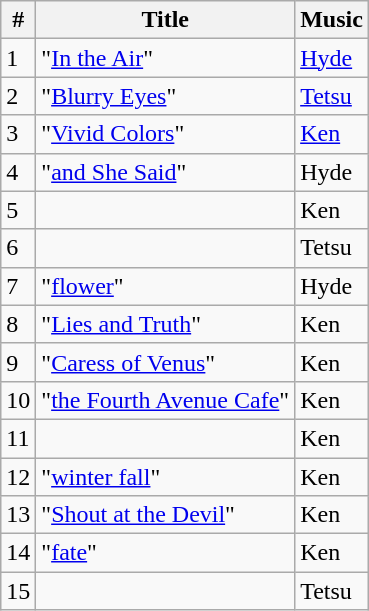<table class="wikitable">
<tr>
<th>#</th>
<th>Title</th>
<th>Music</th>
</tr>
<tr>
<td>1</td>
<td>"<a href='#'>In the Air</a>"</td>
<td><a href='#'>Hyde</a></td>
</tr>
<tr>
<td>2</td>
<td>"<a href='#'>Blurry Eyes</a>"</td>
<td><a href='#'>Tetsu</a></td>
</tr>
<tr>
<td>3</td>
<td>"<a href='#'>Vivid Colors</a>"</td>
<td><a href='#'>Ken</a></td>
</tr>
<tr>
<td>4</td>
<td>"<a href='#'>and She Said</a>"</td>
<td>Hyde</td>
</tr>
<tr>
<td>5</td>
<td></td>
<td>Ken</td>
</tr>
<tr>
<td>6</td>
<td></td>
<td>Tetsu</td>
</tr>
<tr>
<td>7</td>
<td>"<a href='#'>flower</a>"</td>
<td>Hyde</td>
</tr>
<tr>
<td>8</td>
<td>"<a href='#'>Lies and Truth</a>"</td>
<td>Ken</td>
</tr>
<tr>
<td>9</td>
<td>"<a href='#'>Caress of Venus</a>"</td>
<td>Ken</td>
</tr>
<tr>
<td>10</td>
<td>"<a href='#'>the Fourth Avenue Cafe</a>"</td>
<td>Ken</td>
</tr>
<tr>
<td>11</td>
<td></td>
<td>Ken</td>
</tr>
<tr>
<td>12</td>
<td>"<a href='#'>winter fall</a>"</td>
<td>Ken</td>
</tr>
<tr>
<td>13</td>
<td>"<a href='#'>Shout at the Devil</a>"</td>
<td>Ken</td>
</tr>
<tr>
<td>14</td>
<td>"<a href='#'>fate</a>"</td>
<td>Ken</td>
</tr>
<tr>
<td>15</td>
<td></td>
<td>Tetsu</td>
</tr>
</table>
